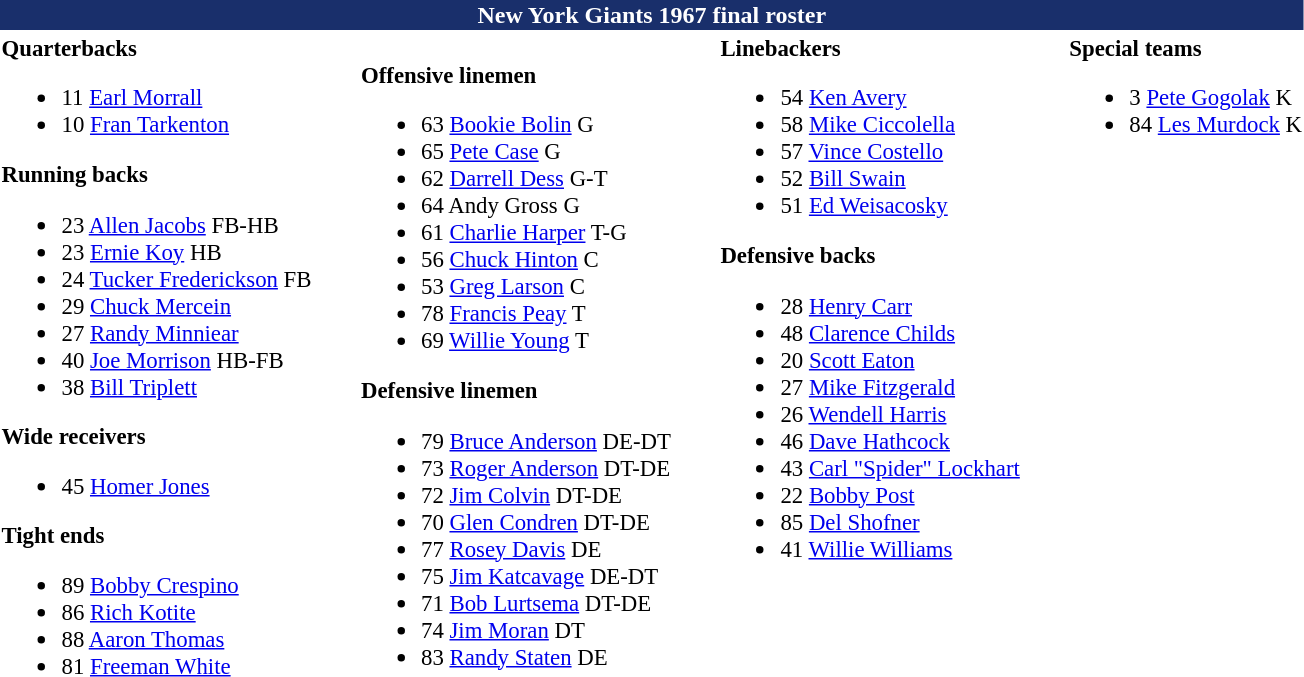<table class="toccolours" style="text-align: left;">
<tr>
<th colspan="9" style="background-color:#192f6b; color: white; text-align: center;"><strong>New York Giants 1967 final roster</strong></th>
</tr>
<tr>
<td style="font-size: 95%;" valign="top"><strong>Quarterbacks</strong><br><ul><li>11 <a href='#'>Earl Morrall</a></li><li>10 <a href='#'>Fran Tarkenton</a></li></ul><strong>Running backs</strong><ul><li>23 <a href='#'>Allen Jacobs</a> FB-HB</li><li>23 <a href='#'>Ernie Koy</a> HB</li><li>24 <a href='#'>Tucker Frederickson</a> FB</li><li>29 <a href='#'>Chuck Mercein</a></li><li>27 <a href='#'>Randy Minniear</a></li><li>40 <a href='#'>Joe Morrison</a> HB-FB</li><li>38 <a href='#'>Bill Triplett</a></li></ul><strong>Wide receivers</strong><ul><li>45 <a href='#'>Homer Jones</a></li></ul><strong>Tight ends</strong><ul><li>89 <a href='#'>Bobby Crespino</a></li><li>86 <a href='#'>Rich Kotite</a></li><li>88 <a href='#'>Aaron Thomas</a></li><li>81 <a href='#'>Freeman White</a></li></ul></td>
<td style="width: 25px;"></td>
<td style="font-size: 95%;" valign="top"><br><strong>Offensive linemen</strong><ul><li>63 <a href='#'>Bookie Bolin</a> G</li><li>65 <a href='#'>Pete Case</a> G</li><li>62 <a href='#'>Darrell Dess</a> G-T</li><li>64 Andy Gross G</li><li>61 <a href='#'>Charlie Harper</a> T-G</li><li>56 <a href='#'>Chuck Hinton</a> C</li><li>53 <a href='#'>Greg Larson</a> C</li><li>78 <a href='#'>Francis Peay</a> T</li><li>69 <a href='#'>Willie Young</a> T</li></ul><strong>Defensive linemen</strong><ul><li>79 <a href='#'>Bruce Anderson</a> DE-DT</li><li>73 <a href='#'>Roger Anderson</a> DT-DE</li><li>72 <a href='#'>Jim Colvin</a> DT-DE</li><li>70 <a href='#'>Glen Condren</a> DT-DE</li><li>77 <a href='#'>Rosey Davis</a> DE</li><li>75 <a href='#'>Jim Katcavage</a> DE-DT</li><li>71 <a href='#'>Bob Lurtsema</a> DT-DE</li><li>74 <a href='#'>Jim Moran</a> DT</li><li>83 <a href='#'>Randy Staten</a> DE</li></ul></td>
<td style="width: 25px;"></td>
<td style="font-size: 95%;" valign="top"><strong>Linebackers</strong><br><ul><li>54 <a href='#'>Ken Avery</a></li><li>58 <a href='#'>Mike Ciccolella</a></li><li>57 <a href='#'>Vince Costello</a></li><li>52 <a href='#'>Bill Swain</a></li><li>51 <a href='#'>Ed Weisacosky</a></li></ul><strong>Defensive backs</strong><ul><li>28 <a href='#'>Henry Carr</a></li><li>48 <a href='#'>Clarence Childs</a></li><li>20 <a href='#'>Scott Eaton</a></li><li>27 <a href='#'>Mike Fitzgerald</a></li><li>26 <a href='#'>Wendell Harris</a></li><li>46 <a href='#'>Dave Hathcock</a></li><li>43 <a href='#'>Carl "Spider" Lockhart</a></li><li>22 <a href='#'>Bobby Post</a></li><li>85 <a href='#'>Del Shofner</a></li><li>41 <a href='#'>Willie Williams</a></li></ul></td>
<td style="width: 25px;"></td>
<td style="font-size: 95%;" valign="top"><strong>Special teams</strong><br><ul><li>3 <a href='#'>Pete Gogolak</a> K</li><li>84 <a href='#'>Les Murdock</a> K</li></ul></td>
</tr>
<tr>
</tr>
</table>
